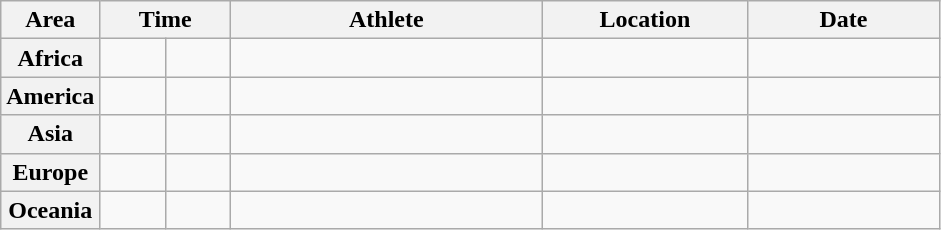<table class="wikitable">
<tr>
<th width="45">Area</th>
<th width="80" colspan="2">Time</th>
<th width="200">Athlete</th>
<th width="130">Location</th>
<th width="120">Date</th>
</tr>
<tr>
<th>Africa</th>
<td align="center"></td>
<td align="center"></td>
<td></td>
<td></td>
<td align="right"></td>
</tr>
<tr>
<th>America</th>
<td align="center"></td>
<td align="center"></td>
<td></td>
<td></td>
<td align="right"></td>
</tr>
<tr>
<th>Asia</th>
<td align="center"></td>
<td align="center"></td>
<td></td>
<td></td>
<td align="right"></td>
</tr>
<tr>
<th>Europe</th>
<td align="center"></td>
<td align="center"></td>
<td></td>
<td></td>
<td align="right"></td>
</tr>
<tr>
<th>Oceania</th>
<td align="center"></td>
<td align="center"></td>
<td></td>
<td></td>
<td align="right"></td>
</tr>
</table>
